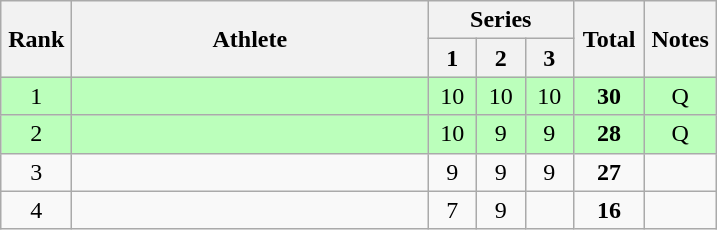<table class="wikitable" style="text-align:center">
<tr>
<th rowspan=2 width=40>Rank</th>
<th rowspan=2 width=230>Athlete</th>
<th colspan="3">Series</th>
<th rowspan=2 width=40>Total</th>
<th rowspan=2 width=40>Notes</th>
</tr>
<tr>
<th width=25>1</th>
<th width=25>2</th>
<th width=25>3</th>
</tr>
<tr bgcolor=bbffbb>
<td>1</td>
<td align=left></td>
<td>10</td>
<td>10</td>
<td>10</td>
<td><strong>30</strong></td>
<td>Q</td>
</tr>
<tr bgcolor=bbffbb>
<td>2</td>
<td align=left></td>
<td>10</td>
<td>9</td>
<td>9</td>
<td><strong>28</strong></td>
<td>Q</td>
</tr>
<tr>
<td>3</td>
<td align=left></td>
<td>9</td>
<td>9</td>
<td>9</td>
<td><strong>27</strong></td>
<td></td>
</tr>
<tr>
<td>4</td>
<td align=left></td>
<td>7</td>
<td>9</td>
<td></td>
<td><strong>16</strong></td>
<td></td>
</tr>
</table>
